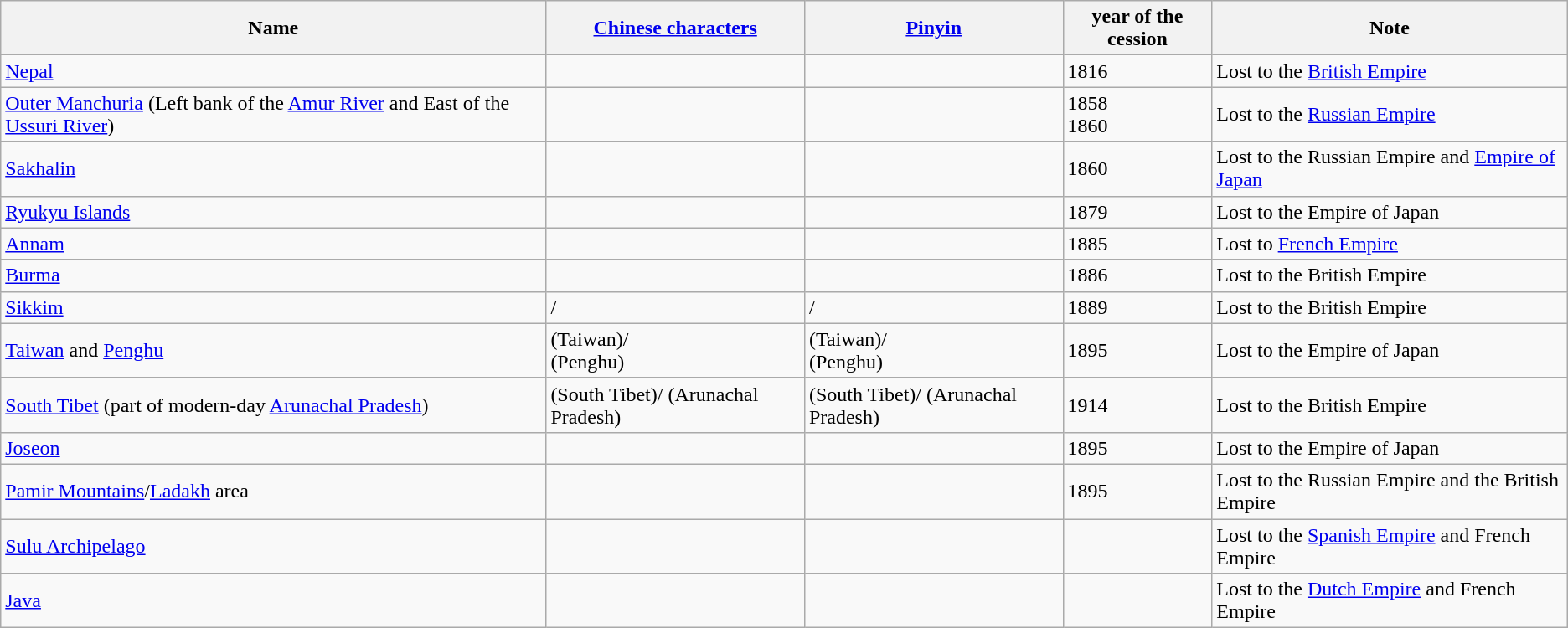<table class="wikitable">
<tr>
<th>Name</th>
<th><a href='#'>Chinese characters</a></th>
<th><a href='#'>Pinyin</a></th>
<th>year of the cession</th>
<th>Note</th>
</tr>
<tr>
<td><a href='#'>Nepal</a></td>
<td></td>
<td></td>
<td>1816</td>
<td>Lost to the <a href='#'>British Empire</a></td>
</tr>
<tr>
<td><a href='#'>Outer Manchuria</a> (Left bank of the <a href='#'>Amur River</a> and East of the <a href='#'>Ussuri River</a>)</td>
<td></td>
<td></td>
<td>1858<br>1860</td>
<td>Lost to the <a href='#'>Russian Empire</a></td>
</tr>
<tr>
<td><a href='#'>Sakhalin</a></td>
<td><br></td>
<td><br></td>
<td>1860</td>
<td>Lost to the Russian Empire and <a href='#'>Empire of Japan</a></td>
</tr>
<tr>
<td><a href='#'>Ryukyu Islands</a></td>
<td></td>
<td></td>
<td>1879</td>
<td>Lost to the Empire of Japan</td>
</tr>
<tr>
<td><a href='#'>Annam</a></td>
<td></td>
<td></td>
<td>1885</td>
<td>Lost to <a href='#'>French Empire</a></td>
</tr>
<tr>
<td><a href='#'>Burma</a></td>
<td></td>
<td></td>
<td>1886</td>
<td>Lost to the British Empire</td>
</tr>
<tr>
<td><a href='#'>Sikkim</a></td>
<td> / </td>
<td> / </td>
<td>1889</td>
<td>Lost to the British Empire</td>
</tr>
<tr>
<td><a href='#'>Taiwan</a> and <a href='#'>Penghu</a></td>
<td> (Taiwan)/<br> (Penghu)</td>
<td> (Taiwan)/<br> (Penghu)</td>
<td>1895</td>
<td>Lost to the Empire of Japan</td>
</tr>
<tr>
<td><a href='#'>South Tibet</a> (part of modern-day <a href='#'>Arunachal Pradesh</a>)</td>
<td> (South Tibet)/ (Arunachal Pradesh)</td>
<td> (South Tibet)/ (Arunachal Pradesh)</td>
<td>1914</td>
<td>Lost to the British Empire</td>
</tr>
<tr>
<td><a href='#'>Joseon</a></td>
<td></td>
<td></td>
<td>1895</td>
<td>Lost to the Empire of Japan</td>
</tr>
<tr>
<td><a href='#'>Pamir Mountains</a>/<a href='#'>Ladakh</a> area</td>
<td></td>
<td></td>
<td>1895</td>
<td>Lost to the Russian Empire and the British Empire</td>
</tr>
<tr>
<td><a href='#'>Sulu Archipelago</a></td>
<td></td>
<td></td>
<td></td>
<td>Lost to the <a href='#'>Spanish Empire</a> and French Empire</td>
</tr>
<tr>
<td><a href='#'>Java</a></td>
<td></td>
<td></td>
<td></td>
<td>Lost to the <a href='#'>Dutch Empire</a> and French Empire</td>
</tr>
</table>
